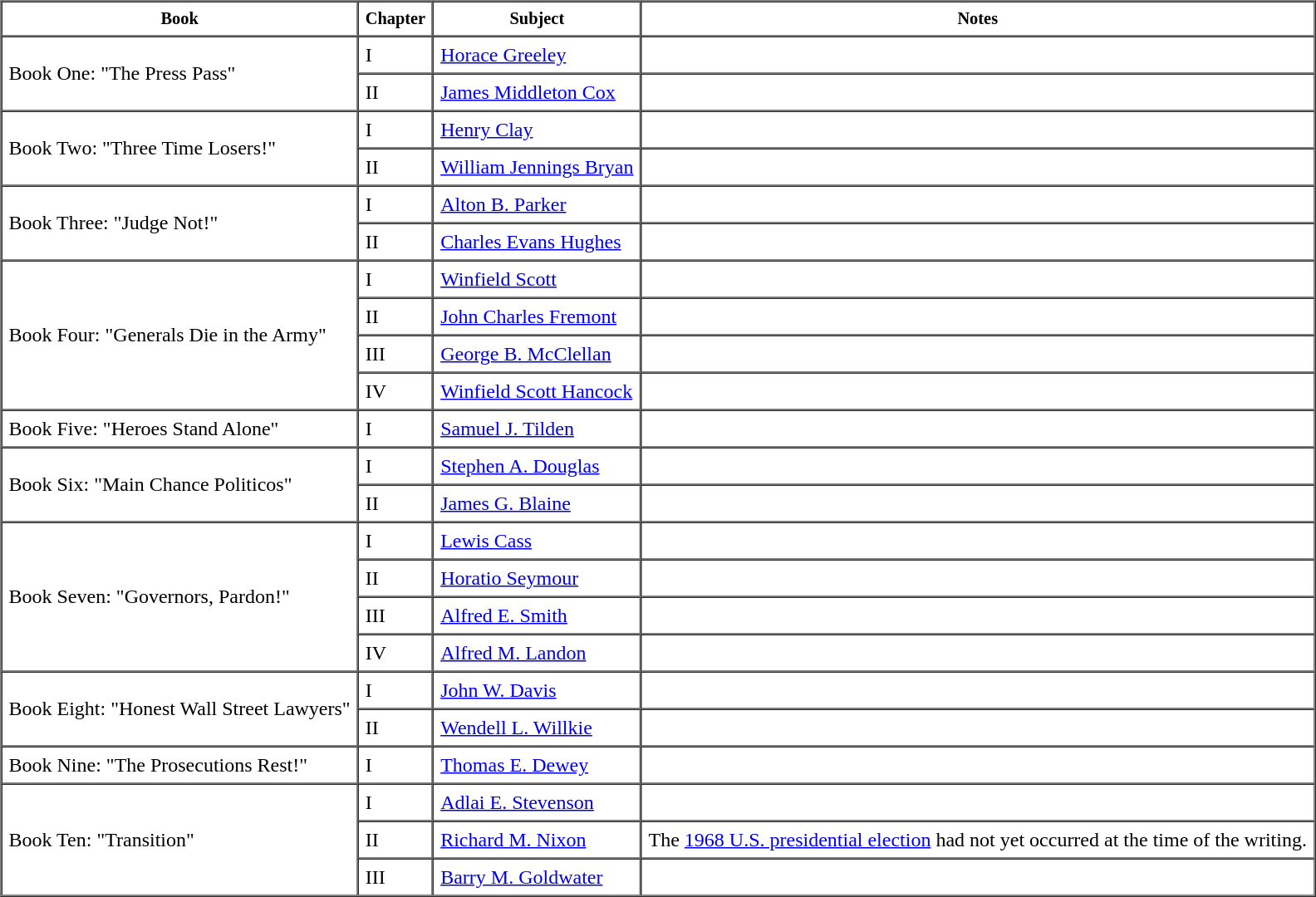<table border=1 cellspacing=0 cellpadding=5>
<tr style="font-size:85%">
<th>Book</th>
<th>Chapter</th>
<th>Subject</th>
<th>Notes</th>
</tr>
<tr>
<td rowspan="2">Book One: "The Press Pass"</td>
<td>I</td>
<td><a href='#'>Horace Greeley</a></td>
<td></td>
</tr>
<tr>
<td>II</td>
<td><a href='#'>James Middleton Cox</a></td>
<td></td>
</tr>
<tr>
<td rowspan="2">Book Two: "Three Time Losers!"</td>
<td>I</td>
<td><a href='#'>Henry Clay</a></td>
<td></td>
</tr>
<tr>
<td>II</td>
<td><a href='#'>William Jennings Bryan</a></td>
<td></td>
</tr>
<tr>
<td rowspan="2">Book Three: "Judge Not!"</td>
<td>I</td>
<td><a href='#'>Alton B. Parker</a></td>
<td></td>
</tr>
<tr>
<td>II</td>
<td><a href='#'>Charles Evans Hughes</a></td>
<td></td>
</tr>
<tr>
<td rowspan="4">Book Four: "Generals Die in the Army"</td>
<td>I</td>
<td><a href='#'>Winfield Scott</a></td>
<td></td>
</tr>
<tr>
<td>II</td>
<td><a href='#'>John Charles Fremont</a></td>
<td></td>
</tr>
<tr>
<td>III</td>
<td><a href='#'>George B. McClellan</a></td>
<td></td>
</tr>
<tr>
<td>IV</td>
<td><a href='#'>Winfield Scott Hancock</a></td>
<td></td>
</tr>
<tr>
<td>Book Five: "Heroes Stand Alone"</td>
<td>I</td>
<td><a href='#'>Samuel J. Tilden</a></td>
<td></td>
</tr>
<tr>
<td rowspan="2">Book Six: "Main Chance Politicos"</td>
<td>I</td>
<td><a href='#'>Stephen A. Douglas</a></td>
<td></td>
</tr>
<tr>
<td>II</td>
<td><a href='#'>James G. Blaine</a></td>
<td></td>
</tr>
<tr>
<td rowspan="4">Book Seven: "Governors, Pardon!"</td>
<td>I</td>
<td><a href='#'>Lewis Cass</a></td>
<td></td>
</tr>
<tr>
<td>II</td>
<td><a href='#'>Horatio Seymour</a></td>
<td></td>
</tr>
<tr>
<td>III</td>
<td><a href='#'>Alfred E. Smith</a></td>
<td></td>
</tr>
<tr>
<td>IV</td>
<td><a href='#'>Alfred M. Landon</a></td>
<td></td>
</tr>
<tr>
<td rowspan="2">Book Eight: "Honest Wall Street Lawyers"</td>
<td>I</td>
<td><a href='#'>John W. Davis</a></td>
<td></td>
</tr>
<tr>
<td>II</td>
<td><a href='#'>Wendell L. Willkie</a></td>
<td></td>
</tr>
<tr>
<td>Book Nine: "The Prosecutions Rest!"</td>
<td>I</td>
<td><a href='#'>Thomas E. Dewey</a></td>
<td></td>
</tr>
<tr>
<td rowspan="3">Book Ten: "Transition"</td>
<td>I</td>
<td><a href='#'>Adlai E. Stevenson</a></td>
<td></td>
</tr>
<tr>
<td>II</td>
<td><a href='#'>Richard M. Nixon</a></td>
<td>The <a href='#'>1968 U.S. presidential election</a> had not yet occurred at the time of the writing.</td>
</tr>
<tr>
<td>III</td>
<td><a href='#'>Barry M. Goldwater</a></td>
<td></td>
</tr>
</table>
